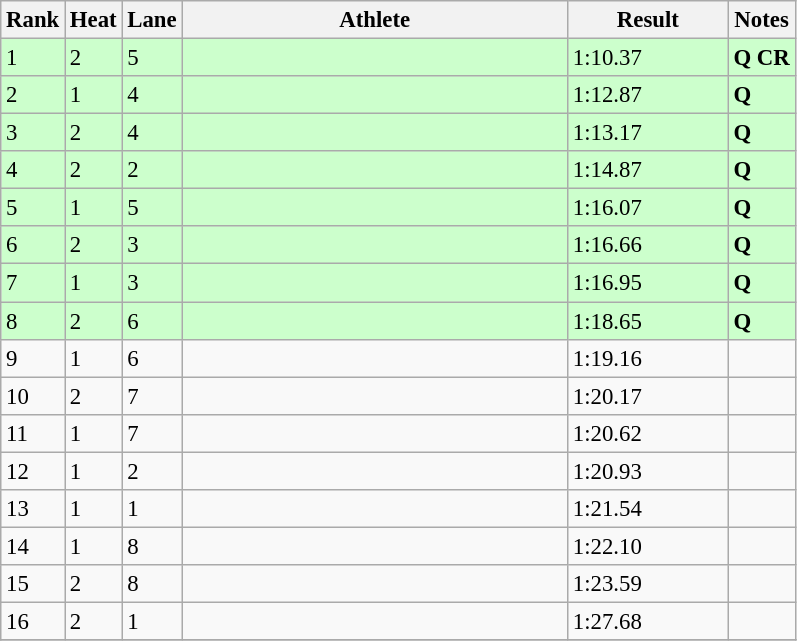<table class="wikitable" style="font-size:95%" style="width:35em;" style="text-align:center">
<tr>
<th>Rank</th>
<th>Heat</th>
<th>Lane</th>
<th width=250>Athlete</th>
<th width=100>Result</th>
<th>Notes</th>
</tr>
<tr bgcolor=ccffcc>
<td>1</td>
<td>2</td>
<td>5</td>
<td align=left></td>
<td>1:10.37</td>
<td><strong>Q CR</strong></td>
</tr>
<tr bgcolor=ccffcc>
<td>2</td>
<td>1</td>
<td>4</td>
<td align=left></td>
<td>1:12.87</td>
<td><strong>Q</strong></td>
</tr>
<tr bgcolor=ccffcc>
<td>3</td>
<td>2</td>
<td>4</td>
<td align=left></td>
<td>1:13.17</td>
<td><strong>Q</strong></td>
</tr>
<tr bgcolor=ccffcc>
<td>4</td>
<td>2</td>
<td>2</td>
<td align=left></td>
<td>1:14.87</td>
<td><strong>Q</strong></td>
</tr>
<tr bgcolor=ccffcc>
<td>5</td>
<td>1</td>
<td>5</td>
<td align=left></td>
<td>1:16.07</td>
<td><strong>Q</strong></td>
</tr>
<tr bgcolor=ccffcc>
<td>6</td>
<td>2</td>
<td>3</td>
<td align=left></td>
<td>1:16.66</td>
<td><strong>Q</strong></td>
</tr>
<tr bgcolor=ccffcc>
<td>7</td>
<td>1</td>
<td>3</td>
<td align=left></td>
<td>1:16.95</td>
<td><strong>Q</strong></td>
</tr>
<tr bgcolor=ccffcc>
<td>8</td>
<td>2</td>
<td>6</td>
<td align=left></td>
<td>1:18.65</td>
<td><strong>Q</strong></td>
</tr>
<tr>
<td>9</td>
<td>1</td>
<td>6</td>
<td align=left></td>
<td>1:19.16</td>
<td></td>
</tr>
<tr>
<td>10</td>
<td>2</td>
<td>7</td>
<td align=left></td>
<td>1:20.17</td>
<td></td>
</tr>
<tr>
<td>11</td>
<td>1</td>
<td>7</td>
<td align=left></td>
<td>1:20.62</td>
<td></td>
</tr>
<tr>
<td>12</td>
<td>1</td>
<td>2</td>
<td align=left></td>
<td>1:20.93</td>
<td></td>
</tr>
<tr>
<td>13</td>
<td>1</td>
<td>1</td>
<td align=left></td>
<td>1:21.54</td>
<td></td>
</tr>
<tr>
<td>14</td>
<td>1</td>
<td>8</td>
<td align=left></td>
<td>1:22.10</td>
<td></td>
</tr>
<tr>
<td>15</td>
<td>2</td>
<td>8</td>
<td align=left></td>
<td>1:23.59</td>
<td></td>
</tr>
<tr>
<td>16</td>
<td>2</td>
<td>1</td>
<td align=left></td>
<td>1:27.68</td>
<td></td>
</tr>
<tr>
</tr>
</table>
